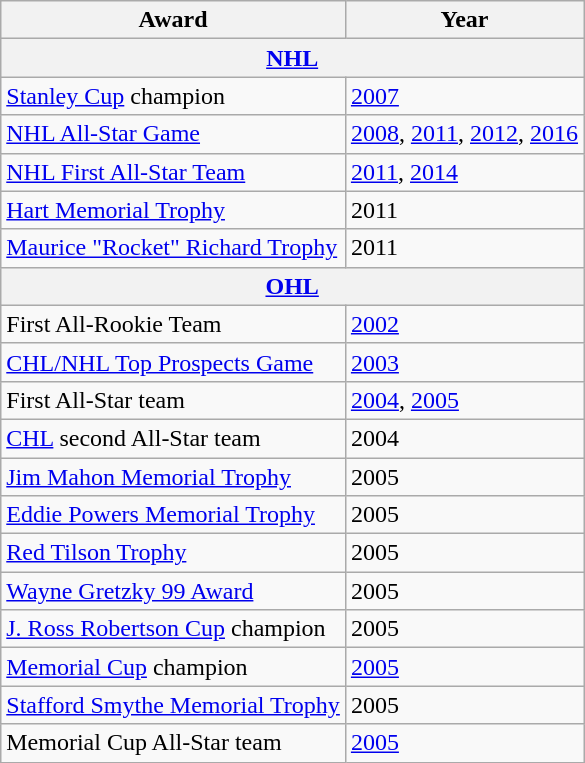<table class="wikitable">
<tr>
<th>Award</th>
<th>Year</th>
</tr>
<tr>
<th colspan="2"><a href='#'>NHL</a></th>
</tr>
<tr>
<td><a href='#'>Stanley Cup</a> champion</td>
<td><a href='#'>2007</a></td>
</tr>
<tr>
<td><a href='#'>NHL All-Star Game</a></td>
<td><a href='#'>2008</a>, <a href='#'>2011</a>, <a href='#'>2012</a>, <a href='#'>2016</a></td>
</tr>
<tr>
<td><a href='#'>NHL First All-Star Team</a></td>
<td><a href='#'>2011</a>, <a href='#'>2014</a></td>
</tr>
<tr>
<td><a href='#'>Hart Memorial Trophy</a></td>
<td>2011</td>
</tr>
<tr>
<td><a href='#'>Maurice "Rocket" Richard Trophy</a></td>
<td>2011</td>
</tr>
<tr>
<th colspan="2"><a href='#'>OHL</a></th>
</tr>
<tr>
<td>First All-Rookie Team</td>
<td><a href='#'>2002</a></td>
</tr>
<tr>
<td><a href='#'>CHL/NHL Top Prospects Game</a></td>
<td><a href='#'>2003</a></td>
</tr>
<tr>
<td>First All-Star team</td>
<td><a href='#'>2004</a>, <a href='#'>2005</a></td>
</tr>
<tr>
<td><a href='#'>CHL</a> second All-Star team</td>
<td>2004</td>
</tr>
<tr>
<td><a href='#'>Jim Mahon Memorial Trophy</a></td>
<td>2005</td>
</tr>
<tr>
<td><a href='#'>Eddie Powers Memorial Trophy</a></td>
<td>2005</td>
</tr>
<tr>
<td><a href='#'>Red Tilson Trophy</a></td>
<td>2005</td>
</tr>
<tr>
<td><a href='#'>Wayne Gretzky 99 Award</a></td>
<td>2005</td>
</tr>
<tr>
<td><a href='#'>J. Ross Robertson Cup</a> champion</td>
<td>2005</td>
</tr>
<tr>
<td><a href='#'>Memorial Cup</a> champion</td>
<td><a href='#'>2005</a></td>
</tr>
<tr>
<td><a href='#'>Stafford Smythe Memorial Trophy</a></td>
<td>2005</td>
</tr>
<tr>
<td>Memorial Cup All-Star team</td>
<td><a href='#'>2005</a></td>
</tr>
</table>
